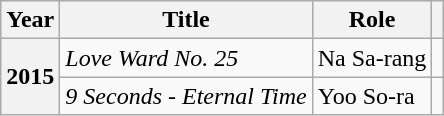<table class="wikitable  plainrowheaders">
<tr>
<th scope="col">Year</th>
<th scope="col">Title</th>
<th scope="col">Role</th>
<th scope="col" class="unsortable"></th>
</tr>
<tr>
<th rowspan="2" scope="row">2015</th>
<td><em>Love Ward No. 25</em></td>
<td>Na Sa-rang</td>
<td></td>
</tr>
<tr>
<td><em>9 Seconds - Eternal Time</em></td>
<td>Yoo So-ra</td>
<td></td>
</tr>
</table>
